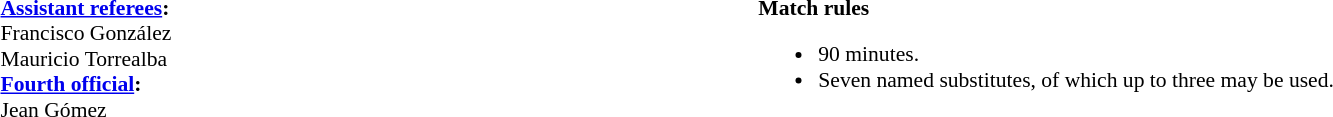<table style="width:100%; font-size:90%;">
<tr>
<td><br><strong><a href='#'>Assistant referees</a>:</strong>
<br>Francisco González
<br>Mauricio Torrealba
<br><strong><a href='#'>Fourth official</a>:</strong>
<br>Jean Gómez</td>
<td style="width:60%; vertical-align:top;"><br><strong>Match rules</strong><ul><li>90 minutes.</li><li>Seven named substitutes, of which up to three may be used.</li></ul></td>
</tr>
</table>
